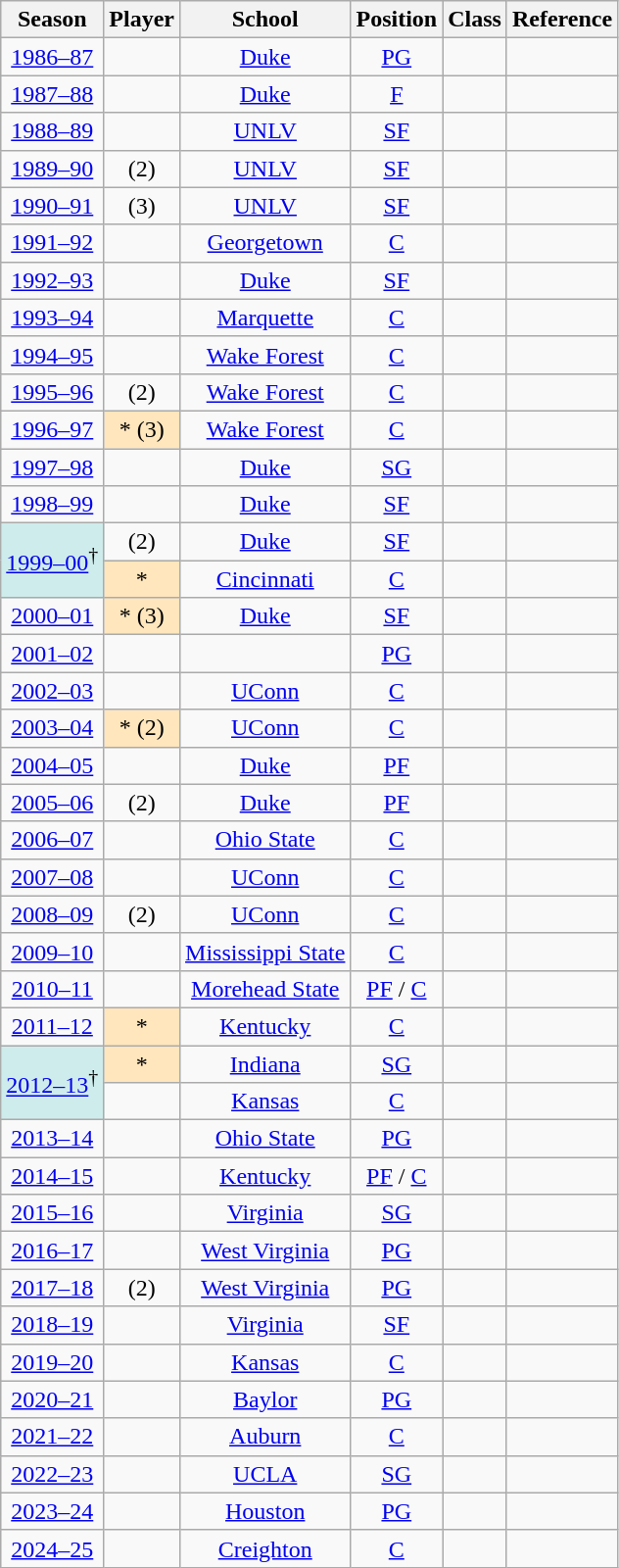<table class="wikitable sortable" style="text-align:center;">
<tr>
<th>Season</th>
<th>Player</th>
<th>School</th>
<th>Position</th>
<th>Class</th>
<th class="unsortable">Reference</th>
</tr>
<tr>
<td><a href='#'>1986–87</a></td>
<td></td>
<td><a href='#'>Duke</a></td>
<td><a href='#'>PG</a></td>
<td></td>
<td></td>
</tr>
<tr>
<td><a href='#'>1987–88</a></td>
<td></td>
<td><a href='#'>Duke</a></td>
<td><a href='#'>F</a></td>
<td></td>
<td></td>
</tr>
<tr>
<td><a href='#'>1988–89</a></td>
<td></td>
<td><a href='#'>UNLV</a></td>
<td><a href='#'>SF</a></td>
<td></td>
<td></td>
</tr>
<tr>
<td><a href='#'>1989–90</a></td>
<td> (2)</td>
<td><a href='#'>UNLV</a></td>
<td><a href='#'>SF</a></td>
<td></td>
<td></td>
</tr>
<tr>
<td><a href='#'>1990–91</a></td>
<td> (3)</td>
<td><a href='#'>UNLV</a></td>
<td><a href='#'>SF</a></td>
<td></td>
<td></td>
</tr>
<tr>
<td><a href='#'>1991–92</a></td>
<td></td>
<td><a href='#'>Georgetown</a></td>
<td><a href='#'>C</a></td>
<td></td>
<td></td>
</tr>
<tr>
<td><a href='#'>1992–93</a></td>
<td></td>
<td><a href='#'>Duke</a></td>
<td><a href='#'>SF</a></td>
<td></td>
<td></td>
</tr>
<tr>
<td><a href='#'>1993–94</a></td>
<td></td>
<td><a href='#'>Marquette</a></td>
<td><a href='#'>C</a></td>
<td></td>
<td></td>
</tr>
<tr>
<td><a href='#'>1994–95</a></td>
<td></td>
<td><a href='#'>Wake Forest</a></td>
<td><a href='#'>C</a></td>
<td></td>
<td></td>
</tr>
<tr>
<td><a href='#'>1995–96</a></td>
<td> (2)</td>
<td><a href='#'>Wake Forest</a></td>
<td><a href='#'>C</a></td>
<td></td>
<td></td>
</tr>
<tr>
<td><a href='#'>1996–97</a></td>
<td style="background:#ffe6bd;">* (3)</td>
<td><a href='#'>Wake Forest</a></td>
<td><a href='#'>C</a></td>
<td></td>
<td></td>
</tr>
<tr>
<td><a href='#'>1997–98</a></td>
<td></td>
<td><a href='#'>Duke</a></td>
<td><a href='#'>SG</a></td>
<td></td>
<td></td>
</tr>
<tr>
<td><a href='#'>1998–99</a></td>
<td></td>
<td><a href='#'>Duke</a></td>
<td><a href='#'>SF</a></td>
<td></td>
<td></td>
</tr>
<tr>
<td style="background-color:#CFECEC;" rowspan=2><a href='#'>1999–00</a><sup>†</sup></td>
<td> (2)</td>
<td><a href='#'>Duke</a></td>
<td><a href='#'>SF</a></td>
<td></td>
<td></td>
</tr>
<tr>
<td style="background:#ffe6bd;">*</td>
<td><a href='#'>Cincinnati</a></td>
<td><a href='#'>C</a></td>
<td></td>
<td></td>
</tr>
<tr>
<td><a href='#'>2000–01</a></td>
<td style="background:#ffe6bd;">* (3)</td>
<td><a href='#'>Duke</a></td>
<td><a href='#'>SF</a></td>
<td></td>
<td></td>
</tr>
<tr>
<td><a href='#'>2001–02</a></td>
<td></td>
<td></td>
<td><a href='#'>PG</a></td>
<td></td>
<td></td>
</tr>
<tr>
<td><a href='#'>2002–03</a></td>
<td></td>
<td><a href='#'>UConn</a></td>
<td><a href='#'>C</a></td>
<td></td>
<td></td>
</tr>
<tr>
<td><a href='#'>2003–04</a></td>
<td style="background:#ffe6bd;">* (2)</td>
<td><a href='#'>UConn</a></td>
<td><a href='#'>C</a></td>
<td></td>
<td></td>
</tr>
<tr>
<td><a href='#'>2004–05</a></td>
<td></td>
<td><a href='#'>Duke</a></td>
<td><a href='#'>PF</a></td>
<td></td>
<td></td>
</tr>
<tr>
<td><a href='#'>2005–06</a></td>
<td> (2)</td>
<td><a href='#'>Duke</a></td>
<td><a href='#'>PF</a></td>
<td></td>
<td></td>
</tr>
<tr>
<td><a href='#'>2006–07</a></td>
<td></td>
<td><a href='#'>Ohio State</a></td>
<td><a href='#'>C</a></td>
<td></td>
<td></td>
</tr>
<tr>
<td><a href='#'>2007–08</a></td>
<td></td>
<td><a href='#'>UConn</a></td>
<td><a href='#'>C</a></td>
<td></td>
<td></td>
</tr>
<tr>
<td><a href='#'>2008–09</a></td>
<td> (2)</td>
<td><a href='#'>UConn</a></td>
<td><a href='#'>C</a></td>
<td></td>
<td></td>
</tr>
<tr>
<td><a href='#'>2009–10</a></td>
<td></td>
<td><a href='#'>Mississippi State</a></td>
<td><a href='#'>C</a></td>
<td></td>
<td></td>
</tr>
<tr>
<td><a href='#'>2010–11</a></td>
<td></td>
<td><a href='#'>Morehead State</a></td>
<td><a href='#'>PF</a> / <a href='#'>C</a></td>
<td></td>
<td></td>
</tr>
<tr>
<td><a href='#'>2011–12</a></td>
<td style="background:#ffe6bd;">*</td>
<td><a href='#'>Kentucky</a></td>
<td><a href='#'>C</a></td>
<td></td>
<td></td>
</tr>
<tr>
<td style="background-color:#CFECEC;" rowspan=2><a href='#'>2012–13</a><sup>†</sup></td>
<td style="background:#ffe6bd;">*</td>
<td><a href='#'>Indiana</a></td>
<td><a href='#'>SG</a></td>
<td></td>
<td></td>
</tr>
<tr>
<td></td>
<td><a href='#'>Kansas</a></td>
<td><a href='#'>C</a></td>
<td></td>
<td></td>
</tr>
<tr>
<td><a href='#'>2013–14</a></td>
<td></td>
<td><a href='#'>Ohio State</a></td>
<td><a href='#'>PG</a></td>
<td></td>
<td></td>
</tr>
<tr>
<td><a href='#'>2014–15</a></td>
<td></td>
<td><a href='#'>Kentucky</a></td>
<td><a href='#'>PF</a> / <a href='#'>C</a></td>
<td></td>
<td></td>
</tr>
<tr>
<td><a href='#'>2015–16</a></td>
<td></td>
<td><a href='#'>Virginia</a></td>
<td><a href='#'>SG</a></td>
<td></td>
<td></td>
</tr>
<tr>
<td><a href='#'>2016–17</a></td>
<td></td>
<td><a href='#'>West Virginia</a></td>
<td><a href='#'>PG</a></td>
<td></td>
<td></td>
</tr>
<tr>
<td><a href='#'>2017–18</a></td>
<td> (2)</td>
<td><a href='#'>West Virginia</a></td>
<td><a href='#'>PG</a></td>
<td></td>
<td></td>
</tr>
<tr>
<td><a href='#'>2018–19</a></td>
<td></td>
<td><a href='#'>Virginia</a></td>
<td><a href='#'>SF</a></td>
<td></td>
<td></td>
</tr>
<tr>
<td><a href='#'>2019–20</a></td>
<td></td>
<td><a href='#'>Kansas</a></td>
<td><a href='#'>C</a></td>
<td></td>
<td></td>
</tr>
<tr>
<td><a href='#'>2020–21</a></td>
<td></td>
<td><a href='#'>Baylor</a></td>
<td><a href='#'>PG</a></td>
<td></td>
<td></td>
</tr>
<tr>
<td><a href='#'>2021–22</a></td>
<td></td>
<td><a href='#'>Auburn</a></td>
<td><a href='#'>C</a></td>
<td></td>
<td></td>
</tr>
<tr>
<td><a href='#'>2022–23</a></td>
<td></td>
<td><a href='#'>UCLA</a></td>
<td><a href='#'>SG</a></td>
<td></td>
<td></td>
</tr>
<tr>
<td><a href='#'>2023–24</a></td>
<td></td>
<td><a href='#'>Houston</a></td>
<td><a href='#'>PG</a></td>
<td></td>
<td></td>
</tr>
<tr>
<td><a href='#'>2024–25</a></td>
<td></td>
<td><a href='#'>Creighton</a></td>
<td><a href='#'>C</a></td>
<td></td>
<td></td>
</tr>
</table>
